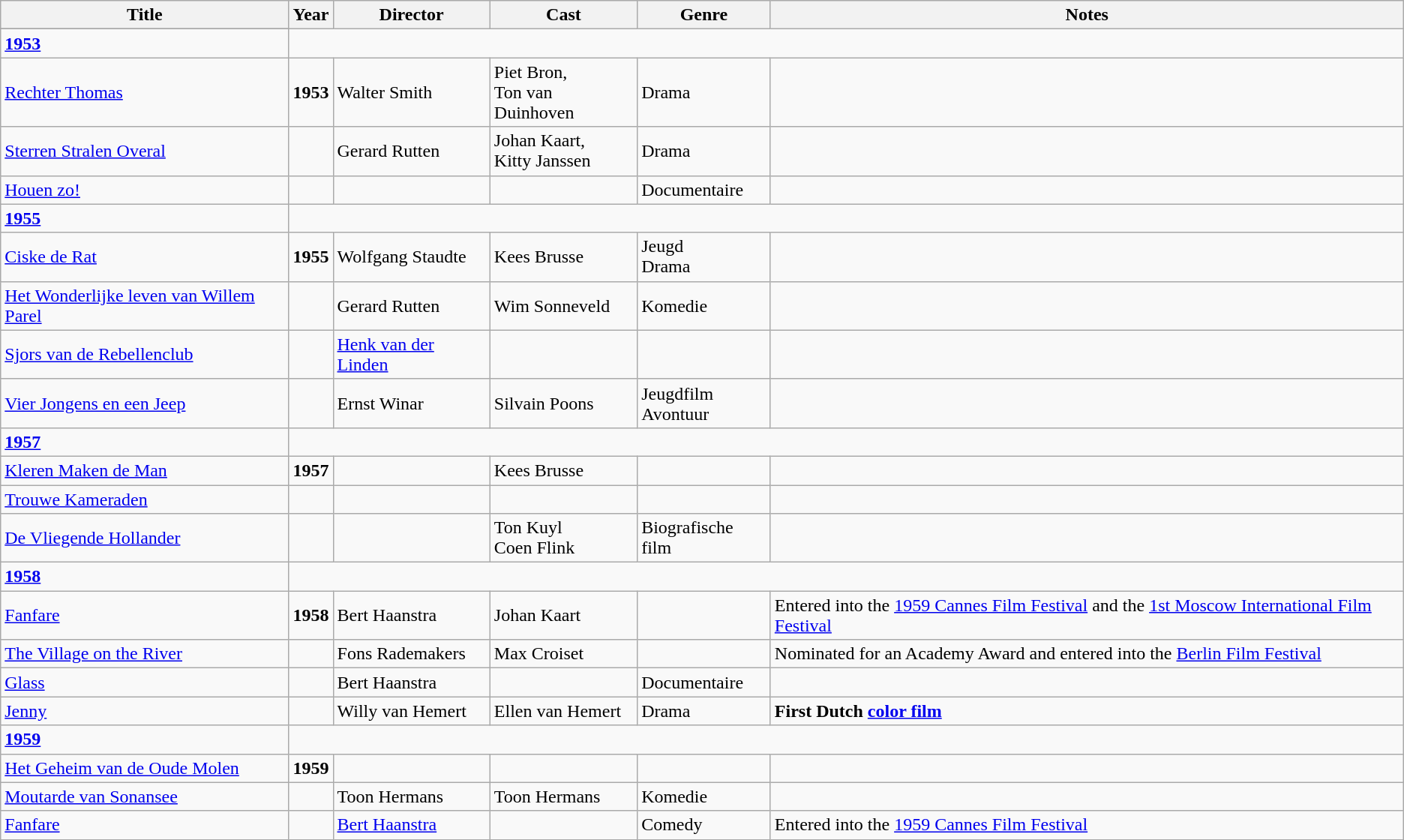<table class="wikitable">
<tr>
<th>Title</th>
<th>Year</th>
<th>Director</th>
<th>Cast</th>
<th>Genre</th>
<th>Notes</th>
</tr>
<tr>
</tr>
<tr>
<td><strong><a href='#'>1953</a></strong></td>
</tr>
<tr>
<td><a href='#'>Rechter Thomas</a></td>
<td><strong>1953</strong></td>
<td>Walter Smith</td>
<td>Piet Bron,<br>Ton van Duinhoven</td>
<td>Drama</td>
<td></td>
</tr>
<tr>
<td><a href='#'>Sterren Stralen Overal</a></td>
<td></td>
<td>Gerard Rutten</td>
<td>Johan Kaart,<br>Kitty Janssen</td>
<td>Drama</td>
<td></td>
</tr>
<tr>
<td><a href='#'>Houen zo!</a></td>
<td></td>
<td></td>
<td></td>
<td>Documentaire</td>
<td></td>
</tr>
<tr>
<td><strong><a href='#'>1955</a></strong></td>
</tr>
<tr>
<td><a href='#'>Ciske de Rat</a></td>
<td><strong>1955</strong></td>
<td>Wolfgang Staudte</td>
<td>Kees Brusse</td>
<td>Jeugd<br>Drama</td>
<td></td>
</tr>
<tr>
<td><a href='#'>Het Wonderlijke leven van Willem Parel</a></td>
<td></td>
<td>Gerard Rutten</td>
<td>Wim Sonneveld</td>
<td>Komedie</td>
<td></td>
</tr>
<tr>
<td><a href='#'>Sjors van de Rebellenclub</a></td>
<td></td>
<td><a href='#'>Henk van der Linden</a></td>
<td></td>
<td></td>
<td></td>
</tr>
<tr>
<td><a href='#'>Vier Jongens en een Jeep</a></td>
<td></td>
<td>Ernst Winar</td>
<td>Silvain Poons</td>
<td>Jeugdfilm<br>Avontuur</td>
<td></td>
</tr>
<tr>
<td><strong><a href='#'>1957</a></strong></td>
</tr>
<tr>
<td><a href='#'>Kleren Maken de Man</a></td>
<td><strong>1957</strong></td>
<td></td>
<td>Kees Brusse</td>
<td></td>
<td></td>
</tr>
<tr>
<td><a href='#'>Trouwe Kameraden</a></td>
<td></td>
<td></td>
<td></td>
<td></td>
<td></td>
</tr>
<tr>
<td><a href='#'>De Vliegende Hollander</a></td>
<td></td>
<td></td>
<td>Ton Kuyl<br>Coen Flink</td>
<td>Biografische film</td>
<td></td>
</tr>
<tr>
<td><strong><a href='#'>1958</a></strong></td>
</tr>
<tr>
<td><a href='#'>Fanfare</a></td>
<td><strong>1958</strong></td>
<td>Bert Haanstra</td>
<td>Johan Kaart</td>
<td></td>
<td>Entered into the <a href='#'>1959 Cannes Film Festival</a> and the <a href='#'>1st Moscow International Film Festival</a></td>
</tr>
<tr>
<td><a href='#'>The Village on the River</a></td>
<td></td>
<td>Fons Rademakers</td>
<td>Max Croiset</td>
<td></td>
<td>Nominated for an Academy Award and entered into the <a href='#'>Berlin Film Festival</a></td>
</tr>
<tr>
<td><a href='#'>Glass</a></td>
<td></td>
<td>Bert Haanstra</td>
<td></td>
<td>Documentaire</td>
<td></td>
</tr>
<tr>
<td><a href='#'>Jenny</a></td>
<td></td>
<td>Willy van Hemert</td>
<td>Ellen van Hemert</td>
<td>Drama</td>
<td><strong>First Dutch <a href='#'>color film</a></strong></td>
</tr>
<tr>
<td><strong><a href='#'>1959</a></strong></td>
</tr>
<tr>
<td><a href='#'>Het Geheim van de Oude Molen</a></td>
<td><strong>1959</strong></td>
<td></td>
<td></td>
<td></td>
<td></td>
</tr>
<tr>
<td><a href='#'>Moutarde van Sonansee</a></td>
<td></td>
<td>Toon Hermans</td>
<td>Toon Hermans</td>
<td>Komedie</td>
<td></td>
</tr>
<tr>
<td><a href='#'>Fanfare</a></td>
<td></td>
<td><a href='#'>Bert Haanstra</a></td>
<td></td>
<td>Comedy</td>
<td>Entered into the <a href='#'>1959 Cannes Film Festival</a></td>
</tr>
</table>
